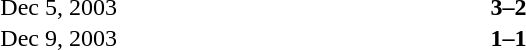<table width=100% cellspacing=1>
<tr>
<th width=120></th>
<th width=220></th>
<th width=70></th>
<th width=220></th>
<th></th>
</tr>
<tr>
<td align=right>Dec 5, 2003</td>
<td align=right><strong></strong></td>
<td align=center><strong>3–2</strong></td>
<td><strong></strong></td>
</tr>
<tr>
<td align=right>Dec 9, 2003</td>
<td align=right><strong></strong></td>
<td align=center><strong>1–1</strong></td>
<td><strong></strong></td>
</tr>
</table>
